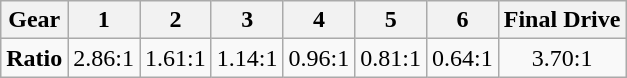<table class=wikitable style="text-align: center;">
<tr>
<th>Gear</th>
<th>1</th>
<th>2</th>
<th>3</th>
<th>4</th>
<th>5</th>
<th>6</th>
<th>Final Drive</th>
</tr>
<tr>
<td><strong>Ratio</strong></td>
<td>2.86:1</td>
<td>1.61:1</td>
<td>1.14:1</td>
<td>0.96:1</td>
<td>0.81:1</td>
<td>0.64:1</td>
<td>3.70:1</td>
</tr>
</table>
